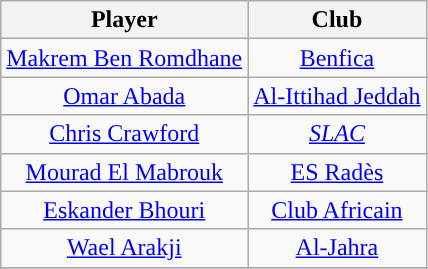<table class="wikitable" style="text-align:center;">
<tr>
<th>Player</th>
<th>Club</th>
</tr>
<tr>
<td> <a href='#'>Makrem Ben Romdhane</a></td>
<td> <a href='#'>Benfica</a></td>
</tr>
<tr>
<td> <a href='#'>Omar Abada</a></td>
<td> <a href='#'>Al-Ittihad Jeddah</a></td>
</tr>
<tr>
<td> <a href='#'>Chris Crawford</a></td>
<td> <em><a href='#'>SLAC</a></em></td>
</tr>
<tr>
<td> <a href='#'>Mourad El Mabrouk</a></td>
<td> <a href='#'>ES Radès</a></td>
</tr>
<tr>
<td> <a href='#'>Eskander Bhouri</a></td>
<td> <a href='#'>Club Africain</a></td>
</tr>
<tr>
<td> <a href='#'>Wael Arakji</a></td>
<td> <a href='#'>Al-Jahra</a></td>
</tr>
<tr>
</tr>
</table>
